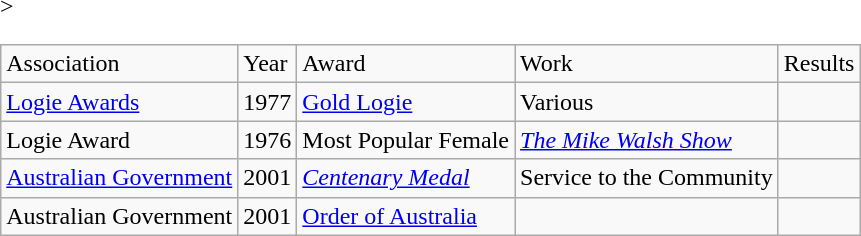<table class="wikitable" />>
<tr>
<td>Association</td>
<td>Year</td>
<td>Award</td>
<td>Work</td>
<td>Results</td>
</tr>
<tr>
<td><a href='#'>Logie Awards</a></td>
<td>1977</td>
<td><a href='#'>Gold Logie</a></td>
<td>Various</td>
<td></td>
</tr>
<tr>
<td>Logie Award</td>
<td>1976</td>
<td>Most Popular Female</td>
<td><em><a href='#'>The Mike Walsh Show</a></em></td>
<td></td>
</tr>
<tr>
<td><a href='#'>Australian Government</a></td>
<td>2001</td>
<td><em><a href='#'>Centenary Medal</a></em></td>
<td>Service  to the Community</td>
<td></td>
</tr>
<tr>
<td>Australian Government</td>
<td>2001</td>
<td><a href='#'>Order of Australia</a></td>
<td></td>
<td><br></td>
</tr>
</table>
